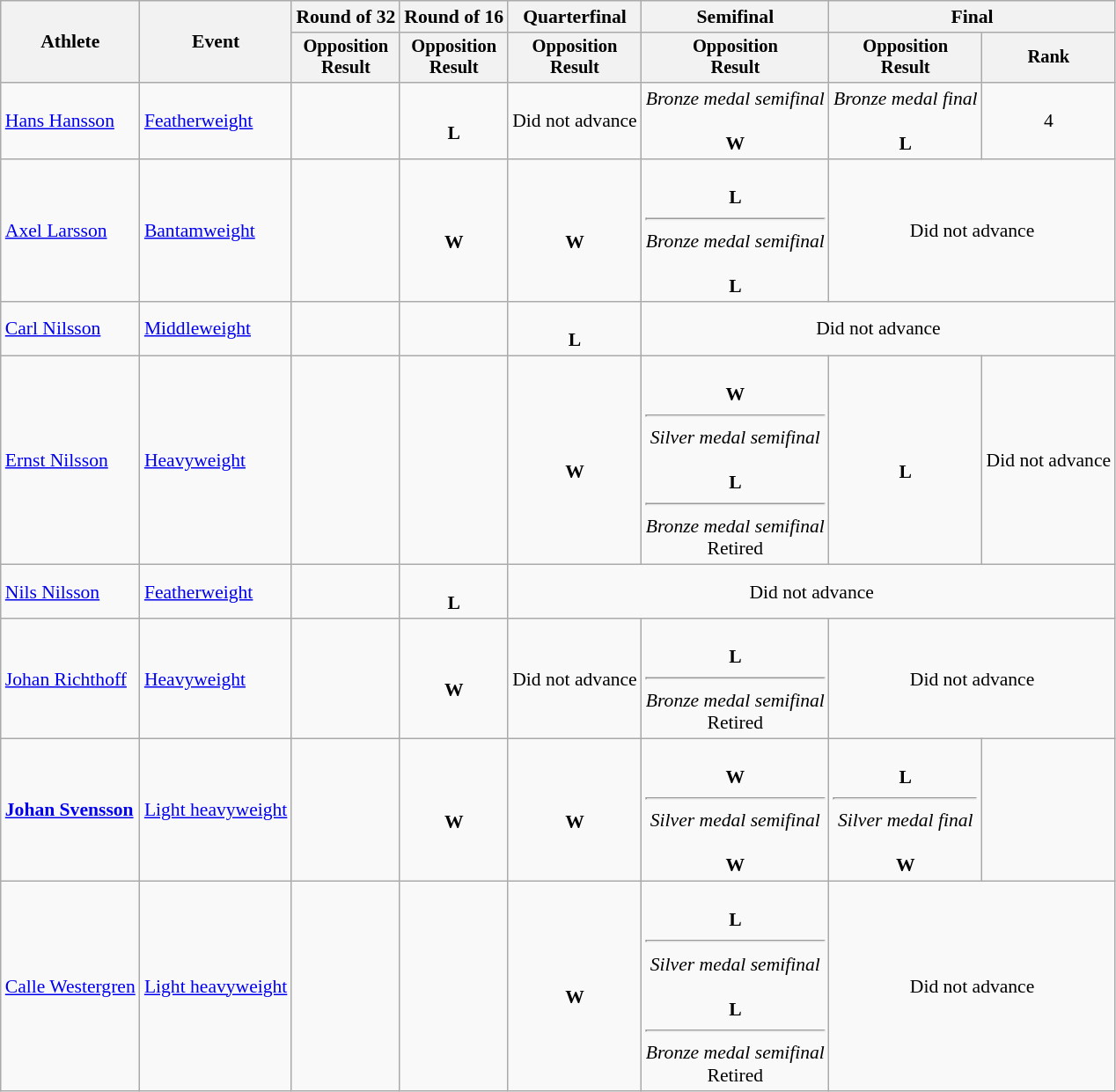<table class="wikitable" style="font-size:90%;">
<tr>
<th rowspan=2>Athlete</th>
<th rowspan=2>Event</th>
<th>Round of 32</th>
<th>Round of 16</th>
<th>Quarterfinal</th>
<th>Semifinal</th>
<th colspan=2>Final</th>
</tr>
<tr style="font-size: 95%">
<th>Opposition<br>Result</th>
<th>Opposition<br>Result</th>
<th>Opposition<br>Result</th>
<th>Opposition<br>Result</th>
<th>Opposition<br>Result</th>
<th>Rank</th>
</tr>
<tr align=center>
<td align=left><a href='#'>Hans Hansson</a></td>
<td align=left><a href='#'>Featherweight</a></td>
<td></td>
<td> <br> <strong>L</strong></td>
<td>Did not advance</td>
<td><em>Bronze medal semifinal</em> <br>  <br> <strong>W</strong></td>
<td><em>Bronze medal final</em> <br>  <br> <strong>L</strong></td>
<td>4</td>
</tr>
<tr align=center>
<td align=left><a href='#'>Axel Larsson</a></td>
<td align=left><a href='#'>Bantamweight</a></td>
<td></td>
<td> <br> <strong>W</strong></td>
<td> <br> <strong>W</strong></td>
<td> <br> <strong>L</strong> <hr> <em>Bronze medal semifinal</em> <br>  <br> <strong>L</strong></td>
<td colspan=2>Did not advance</td>
</tr>
<tr align=center>
<td align=left><a href='#'>Carl Nilsson</a></td>
<td align=left><a href='#'>Middleweight</a></td>
<td></td>
<td></td>
<td> <br> <strong>L</strong></td>
<td colspan=3>Did not advance</td>
</tr>
<tr align=center>
<td align=left><a href='#'>Ernst Nilsson</a></td>
<td align=left><a href='#'>Heavyweight</a></td>
<td></td>
<td></td>
<td> <br> <strong>W</strong></td>
<td> <br> <strong>W</strong> <hr> <em>Silver medal semifinal</em> <br>  <br> <strong>L</strong> <hr> <em>Bronze medal semifinal</em> <br> Retired</td>
<td> <br> <strong>L</strong></td>
<td>Did not advance</td>
</tr>
<tr align=center>
<td align=left><a href='#'>Nils Nilsson</a></td>
<td align=left><a href='#'>Featherweight</a></td>
<td></td>
<td> <br> <strong>L</strong></td>
<td colspan=4>Did not advance</td>
</tr>
<tr align=center>
<td align=left><a href='#'>Johan Richthoff</a></td>
<td align=left><a href='#'>Heavyweight</a></td>
<td></td>
<td> <br> <strong>W</strong></td>
<td>Did not advance</td>
<td> <br> <strong>L</strong> <hr> <em>Bronze medal semifinal</em> <br> Retired</td>
<td colspan=2>Did not advance</td>
</tr>
<tr align=center>
<td align=left><strong><a href='#'>Johan Svensson</a></strong></td>
<td align=left><a href='#'>Light heavyweight</a></td>
<td></td>
<td> <br> <strong>W</strong></td>
<td> <br> <strong>W</strong></td>
<td> <br> <strong>W</strong> <hr> <em>Silver medal semifinal</em> <br>  <br> <strong>W</strong></td>
<td> <br> <strong>L</strong> <hr> <em>Silver medal final</em> <br>  <br> <strong>W</strong></td>
<td></td>
</tr>
<tr align=center>
<td align=left><a href='#'>Calle Westergren</a></td>
<td align=left><a href='#'>Light heavyweight</a></td>
<td></td>
<td></td>
<td> <br> <strong>W</strong></td>
<td> <br> <strong>L</strong> <hr> <em>Silver medal semifinal</em> <br>  <br> <strong>L</strong> <hr> <em>Bronze medal semifinal</em> <br> Retired</td>
<td colspan=2>Did not advance</td>
</tr>
</table>
